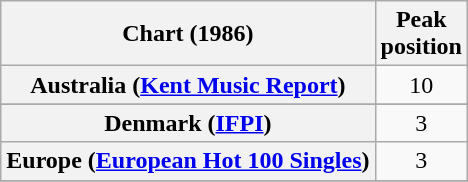<table class="wikitable sortable plainrowheaders" style="text-align:center">
<tr>
<th>Chart (1986)</th>
<th>Peak<br>position</th>
</tr>
<tr>
<th scope="row">Australia (<a href='#'>Kent Music Report</a>)</th>
<td>10</td>
</tr>
<tr>
</tr>
<tr>
</tr>
<tr>
</tr>
<tr>
<th scope="row">Denmark (<a href='#'>IFPI</a>)</th>
<td>3</td>
</tr>
<tr>
<th scope="row">Europe (<a href='#'>European Hot 100 Singles</a>)</th>
<td>3</td>
</tr>
<tr>
</tr>
<tr>
</tr>
<tr>
</tr>
<tr>
</tr>
<tr>
</tr>
<tr>
</tr>
<tr>
</tr>
<tr>
</tr>
<tr>
</tr>
<tr>
</tr>
<tr>
</tr>
<tr>
</tr>
<tr>
</tr>
<tr>
</tr>
<tr>
</tr>
</table>
